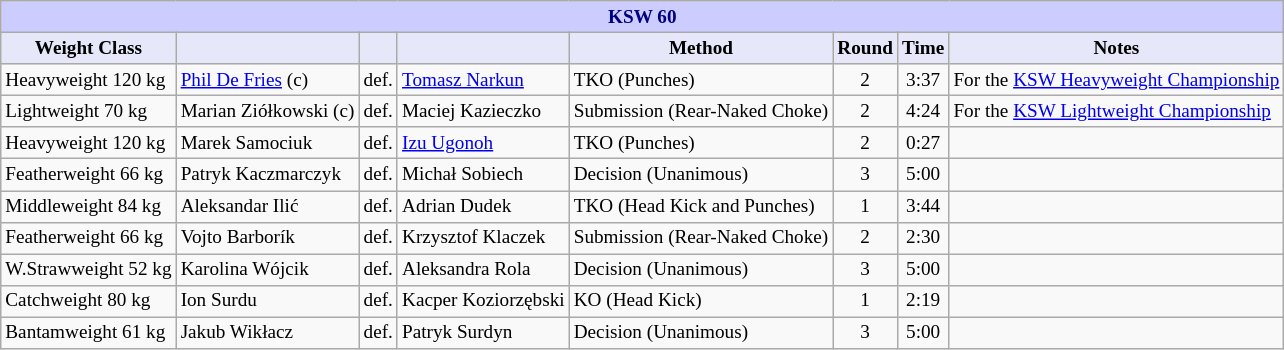<table class="wikitable" style="font-size: 80%;">
<tr>
<th colspan="8" style="background-color: #ccf; color: #000080; text-align: center;"><strong>KSW 60</strong></th>
</tr>
<tr>
<th colspan="1" style="background-color: #E6E8FA; color: #000000; text-align: center;">Weight Class</th>
<th colspan="1" style="background-color: #E6E8FA; color: #000000; text-align: center;"></th>
<th colspan="1" style="background-color: #E6E8FA; color: #000000; text-align: center;"></th>
<th colspan="1" style="background-color: #E6E8FA; color: #000000; text-align: center;"></th>
<th colspan="1" style="background-color: #E6E8FA; color: #000000; text-align: center;">Method</th>
<th colspan="1" style="background-color: #E6E8FA; color: #000000; text-align: center;">Round</th>
<th colspan="1" style="background-color: #E6E8FA; color: #000000; text-align: center;">Time</th>
<th colspan="1" style="background-color: #E6E8FA; color: #000000; text-align: center;">Notes</th>
</tr>
<tr>
<td>Heavyweight 120 kg</td>
<td> <a href='#'>Phil De Fries</a> (c)</td>
<td align=center>def.</td>
<td> <a href='#'>Tomasz Narkun</a></td>
<td>TKO (Punches)</td>
<td align=center>2</td>
<td align=center>3:37</td>
<td>For the <a href='#'>KSW Heavyweight Championship</a></td>
</tr>
<tr>
<td>Lightweight 70 kg</td>
<td> Marian Ziółkowski (c)</td>
<td align=center>def.</td>
<td> Maciej Kazieczko</td>
<td>Submission (Rear-Naked Choke)</td>
<td align=center>2</td>
<td align=center>4:24</td>
<td>For the <a href='#'>KSW Lightweight Championship</a></td>
</tr>
<tr>
<td>Heavyweight 120 kg</td>
<td> Marek Samociuk</td>
<td align=center>def.</td>
<td> <a href='#'>Izu Ugonoh</a></td>
<td>TKO (Punches)</td>
<td align=center>2</td>
<td align=center>0:27</td>
<td></td>
</tr>
<tr>
<td>Featherweight 66 kg</td>
<td> Patryk Kaczmarczyk</td>
<td align=center>def.</td>
<td> Michał Sobiech</td>
<td>Decision (Unanimous)</td>
<td align=center>3</td>
<td align=center>5:00</td>
<td></td>
</tr>
<tr>
<td>Middleweight 84 kg</td>
<td> Aleksandar Ilić</td>
<td align=center>def.</td>
<td> Adrian Dudek</td>
<td>TKO (Head Kick and Punches)</td>
<td align=center>1</td>
<td align=center>3:44</td>
<td></td>
</tr>
<tr>
<td>Featherweight 66 kg</td>
<td> Vojto Barborík</td>
<td align=center>def.</td>
<td> Krzysztof Klaczek</td>
<td>Submission (Rear-Naked Choke)</td>
<td align=center>2</td>
<td align=center>2:30</td>
<td></td>
</tr>
<tr>
<td>W.Strawweight 52 kg</td>
<td> Karolina Wójcik</td>
<td align=center>def.</td>
<td>  Aleksandra Rola</td>
<td>Decision (Unanimous)</td>
<td align=center>3</td>
<td align=center>5:00</td>
<td></td>
</tr>
<tr>
<td>Catchweight 80 kg</td>
<td> Ion Surdu</td>
<td align=center>def.</td>
<td> Kacper Koziorzębski</td>
<td>KO (Head Kick)</td>
<td align=center>1</td>
<td align=center>2:19</td>
<td></td>
</tr>
<tr>
<td>Bantamweight 61 kg</td>
<td> Jakub Wikłacz</td>
<td align=center>def.</td>
<td> Patryk Surdyn</td>
<td>Decision (Unanimous)</td>
<td align=center>3</td>
<td align=center>5:00</td>
<td></td>
</tr>
</table>
